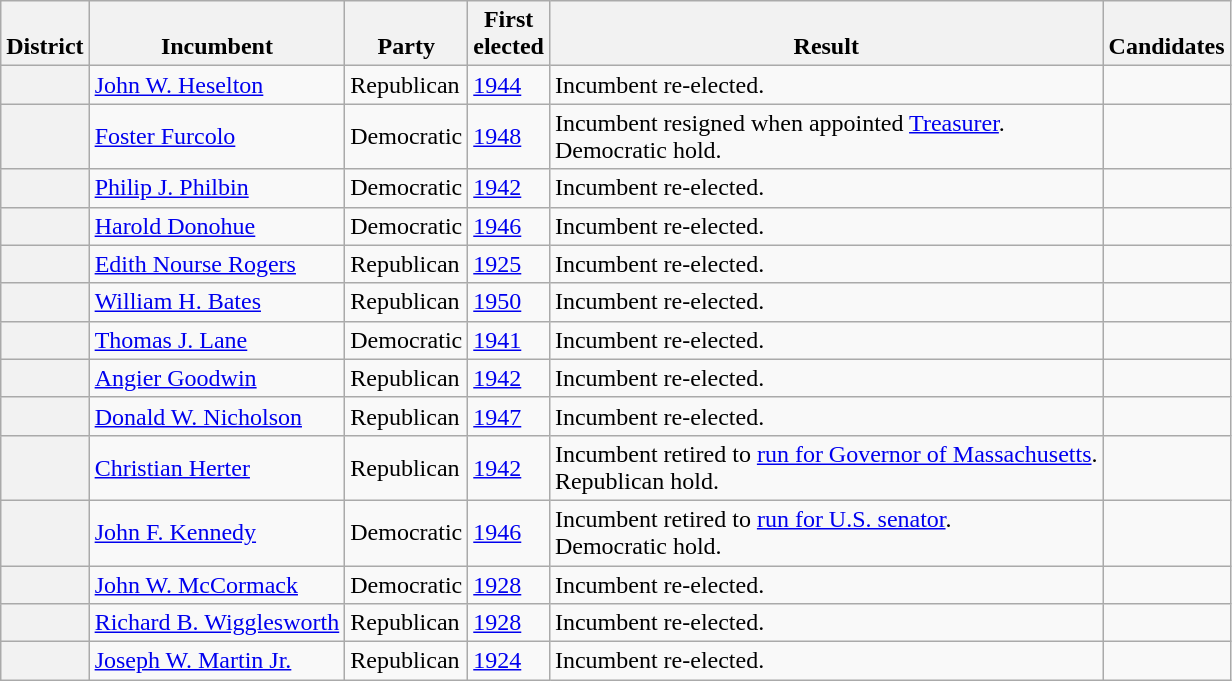<table class=wikitable>
<tr valign=bottom>
<th>District</th>
<th>Incumbent</th>
<th>Party</th>
<th>First<br>elected</th>
<th>Result</th>
<th>Candidates</th>
</tr>
<tr>
<th></th>
<td><a href='#'>John W. Heselton</a></td>
<td>Republican</td>
<td><a href='#'>1944</a></td>
<td>Incumbent re-elected.</td>
<td nowrap></td>
</tr>
<tr>
<th></th>
<td><a href='#'>Foster Furcolo</a></td>
<td>Democratic</td>
<td><a href='#'>1948</a></td>
<td>Incumbent resigned when appointed <a href='#'>Treasurer</a>.<br>Democratic hold.</td>
<td nowrap></td>
</tr>
<tr>
<th></th>
<td><a href='#'>Philip J. Philbin</a></td>
<td>Democratic</td>
<td><a href='#'>1942</a></td>
<td>Incumbent re-elected.</td>
<td nowrap></td>
</tr>
<tr>
<th></th>
<td><a href='#'>Harold Donohue</a></td>
<td>Democratic</td>
<td><a href='#'>1946</a></td>
<td>Incumbent re-elected.</td>
<td nowrap></td>
</tr>
<tr>
<th></th>
<td><a href='#'>Edith Nourse Rogers</a></td>
<td>Republican</td>
<td><a href='#'>1925</a></td>
<td>Incumbent re-elected.</td>
<td nowrap></td>
</tr>
<tr>
<th></th>
<td><a href='#'>William H. Bates</a></td>
<td>Republican</td>
<td><a href='#'>1950</a></td>
<td>Incumbent re-elected.</td>
<td nowrap></td>
</tr>
<tr>
<th></th>
<td><a href='#'>Thomas J. Lane</a></td>
<td>Democratic</td>
<td><a href='#'>1941</a></td>
<td>Incumbent re-elected.</td>
<td nowrap></td>
</tr>
<tr>
<th></th>
<td><a href='#'>Angier Goodwin</a></td>
<td>Republican</td>
<td><a href='#'>1942</a></td>
<td>Incumbent re-elected.</td>
<td nowrap></td>
</tr>
<tr>
<th></th>
<td><a href='#'>Donald W. Nicholson</a></td>
<td>Republican</td>
<td><a href='#'>1947</a></td>
<td>Incumbent re-elected.</td>
<td nowrap></td>
</tr>
<tr>
<th></th>
<td><a href='#'>Christian Herter</a></td>
<td>Republican</td>
<td><a href='#'>1942</a></td>
<td>Incumbent retired to <a href='#'>run for Governor of Massachusetts</a>.<br>Republican hold.</td>
<td nowrap></td>
</tr>
<tr>
<th></th>
<td><a href='#'>John F. Kennedy</a></td>
<td>Democratic</td>
<td><a href='#'>1946</a></td>
<td>Incumbent retired to <a href='#'>run for U.S. senator</a>.<br>Democratic hold.</td>
<td nowrap></td>
</tr>
<tr>
<th></th>
<td><a href='#'>John W. McCormack</a></td>
<td>Democratic</td>
<td><a href='#'>1928</a></td>
<td>Incumbent re-elected.</td>
<td nowrap></td>
</tr>
<tr>
<th></th>
<td><a href='#'>Richard B. Wigglesworth</a></td>
<td>Republican</td>
<td><a href='#'>1928</a></td>
<td>Incumbent re-elected.</td>
<td nowrap></td>
</tr>
<tr>
<th></th>
<td><a href='#'>Joseph W. Martin Jr.</a></td>
<td>Republican</td>
<td><a href='#'>1924</a></td>
<td>Incumbent re-elected.</td>
<td nowrap></td>
</tr>
</table>
